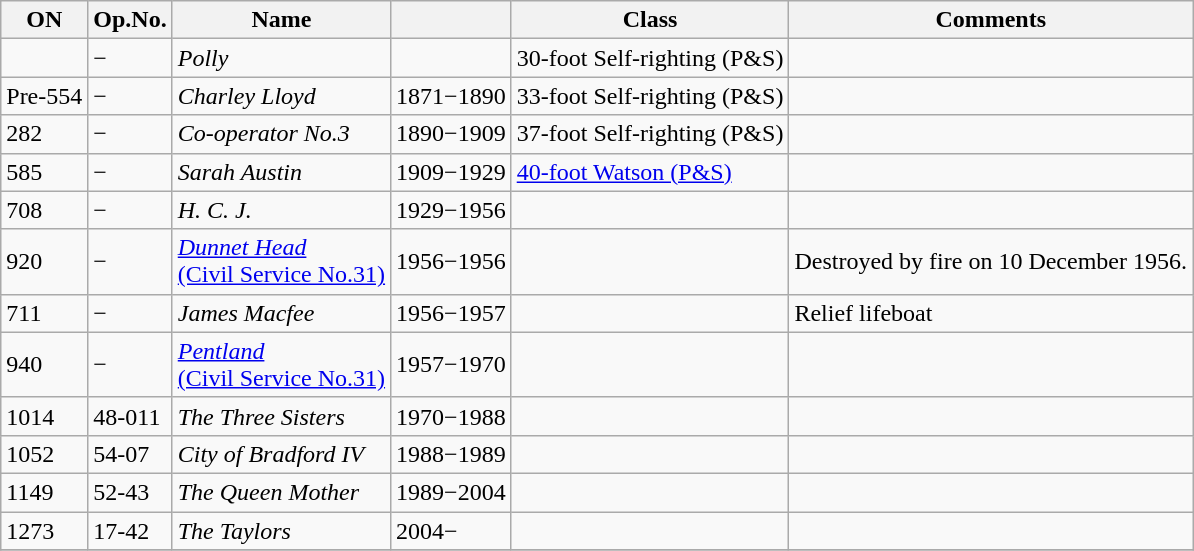<table class="wikitable">
<tr>
<th>ON</th>
<th>Op.No.</th>
<th>Name</th>
<th></th>
<th>Class</th>
<th>Comments</th>
</tr>
<tr>
<td></td>
<td>−</td>
<td><em>Polly</em></td>
<td></td>
<td>30-foot Self-righting (P&S)</td>
<td></td>
</tr>
<tr>
<td>Pre-554</td>
<td>−</td>
<td><em>Charley Lloyd</em></td>
<td>1871−1890</td>
<td>33-foot Self-righting (P&S)</td>
<td></td>
</tr>
<tr>
<td>282</td>
<td>−</td>
<td><em>Co-operator No.3</em></td>
<td>1890−1909</td>
<td>37-foot Self-righting (P&S)</td>
<td></td>
</tr>
<tr>
<td>585</td>
<td>−</td>
<td><em>Sarah Austin</em></td>
<td>1909−1929</td>
<td><a href='#'>40-foot Watson (P&S)</a></td>
<td></td>
</tr>
<tr>
<td>708</td>
<td>−</td>
<td><em>H. C. J.</em></td>
<td>1929−1956</td>
<td></td>
<td></td>
</tr>
<tr>
<td>920</td>
<td>−</td>
<td><a href='#'><em>Dunnet Head</em><br>(Civil Service No.31)</a></td>
<td>1956−1956</td>
<td></td>
<td>Destroyed by fire on 10 December 1956.</td>
</tr>
<tr>
<td>711</td>
<td>−</td>
<td><em>James Macfee</em></td>
<td>1956−1957</td>
<td></td>
<td>Relief lifeboat</td>
</tr>
<tr>
<td>940</td>
<td>−</td>
<td><a href='#'><em>Pentland</em><br>(Civil Service No.31)</a></td>
<td>1957−1970</td>
<td></td>
<td></td>
</tr>
<tr>
<td>1014</td>
<td>48-011</td>
<td><em>The Three Sisters</em></td>
<td>1970−1988</td>
<td></td>
<td></td>
</tr>
<tr>
<td>1052</td>
<td>54-07</td>
<td><em>City of Bradford IV</em></td>
<td>1988−1989</td>
<td></td>
<td></td>
</tr>
<tr>
<td>1149</td>
<td>52-43</td>
<td><em>The Queen Mother</em></td>
<td>1989−2004</td>
<td></td>
<td></td>
</tr>
<tr>
<td>1273</td>
<td>17-42</td>
<td><em>The Taylors</em></td>
<td>2004−</td>
<td></td>
<td></td>
</tr>
<tr>
</tr>
</table>
